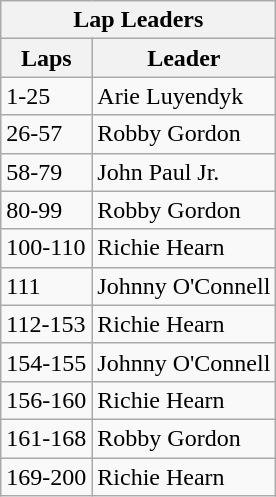<table class="wikitable">
<tr>
<th colspan=2>Lap Leaders</th>
</tr>
<tr>
<th>Laps</th>
<th>Leader</th>
</tr>
<tr>
<td>1-25</td>
<td>Arie Luyendyk</td>
</tr>
<tr>
<td>26-57</td>
<td>Robby Gordon</td>
</tr>
<tr>
<td>58-79</td>
<td>John Paul Jr.</td>
</tr>
<tr>
<td>80-99</td>
<td>Robby Gordon</td>
</tr>
<tr>
<td>100-110</td>
<td>Richie Hearn</td>
</tr>
<tr>
<td>111</td>
<td>Johnny O'Connell</td>
</tr>
<tr>
<td>112-153</td>
<td>Richie Hearn</td>
</tr>
<tr>
<td>154-155</td>
<td>Johnny O'Connell</td>
</tr>
<tr>
<td>156-160</td>
<td>Richie Hearn</td>
</tr>
<tr>
<td>161-168</td>
<td>Robby Gordon</td>
</tr>
<tr>
<td>169-200</td>
<td>Richie Hearn</td>
</tr>
</table>
